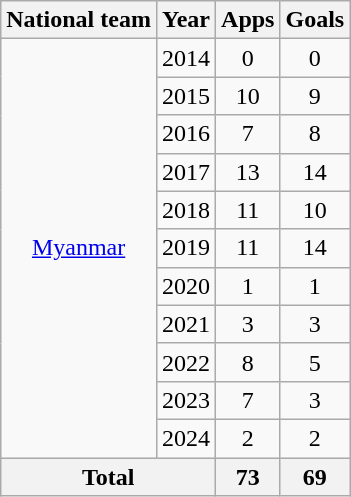<table class="wikitable" style="text-align:center">
<tr>
<th>National team</th>
<th>Year</th>
<th>Apps</th>
<th>Goals</th>
</tr>
<tr>
<td rowspan=11><a href='#'>Myanmar</a></td>
<td>2014</td>
<td>0</td>
<td>0</td>
</tr>
<tr>
<td>2015</td>
<td>10</td>
<td>9</td>
</tr>
<tr>
<td>2016</td>
<td>7</td>
<td>8</td>
</tr>
<tr>
<td>2017</td>
<td>13</td>
<td>14</td>
</tr>
<tr>
<td>2018</td>
<td>11</td>
<td>10</td>
</tr>
<tr>
<td>2019</td>
<td>11</td>
<td>14</td>
</tr>
<tr>
<td>2020</td>
<td>1</td>
<td>1</td>
</tr>
<tr>
<td>2021</td>
<td>3</td>
<td>3</td>
</tr>
<tr>
<td>2022</td>
<td>8</td>
<td>5</td>
</tr>
<tr>
<td>2023</td>
<td>7</td>
<td>3</td>
</tr>
<tr>
<td>2024</td>
<td>2</td>
<td>2</td>
</tr>
<tr>
<th colspan=2>Total</th>
<th>73</th>
<th>69</th>
</tr>
</table>
